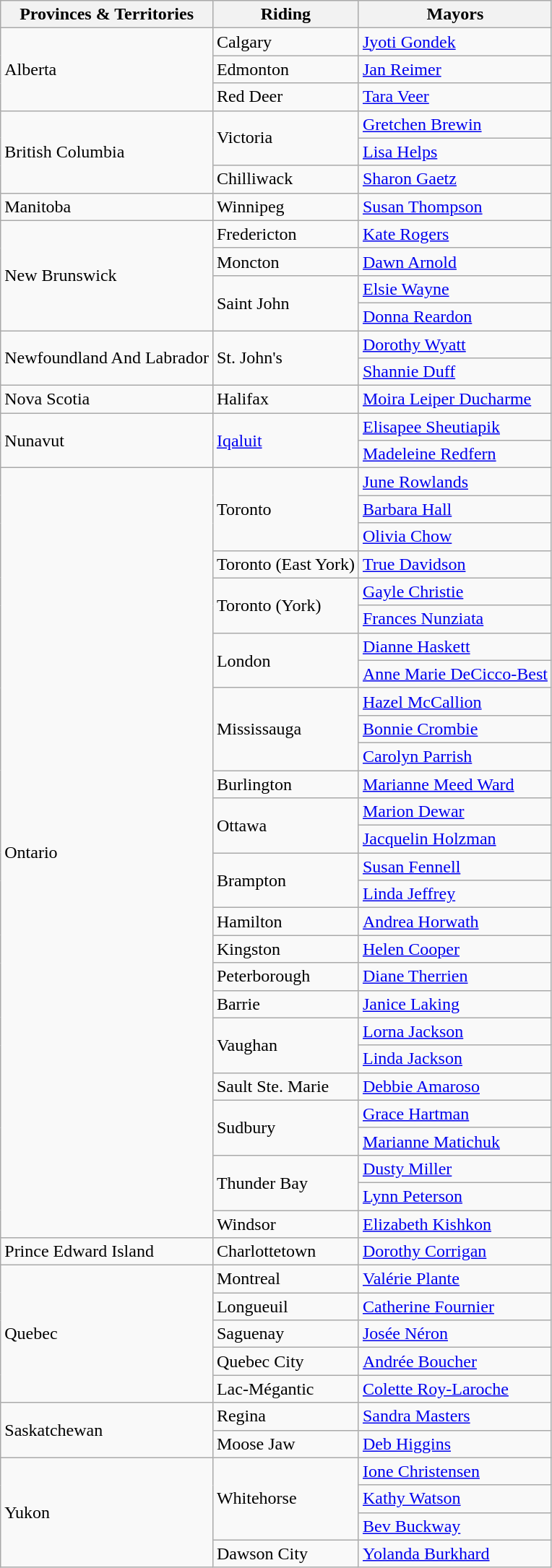<table class="wikitable">
<tr>
<th>Provinces & Territories</th>
<th>Riding</th>
<th>Mayors</th>
</tr>
<tr>
<td rowspan="3">Alberta</td>
<td>Calgary</td>
<td><a href='#'>Jyoti Gondek</a></td>
</tr>
<tr>
<td>Edmonton</td>
<td><a href='#'>Jan Reimer</a></td>
</tr>
<tr>
<td>Red Deer</td>
<td><a href='#'>Tara Veer</a></td>
</tr>
<tr>
<td rowspan="3">British Columbia</td>
<td rowspan="2">Victoria</td>
<td><a href='#'>Gretchen Brewin</a></td>
</tr>
<tr>
<td><a href='#'>Lisa Helps</a></td>
</tr>
<tr>
<td>Chilliwack</td>
<td><a href='#'>Sharon Gaetz</a></td>
</tr>
<tr>
<td>Manitoba</td>
<td>Winnipeg</td>
<td><a href='#'>Susan Thompson</a></td>
</tr>
<tr>
<td rowspan="4">New Brunswick</td>
<td>Fredericton</td>
<td><a href='#'>Kate Rogers</a></td>
</tr>
<tr>
<td>Moncton</td>
<td><a href='#'>Dawn Arnold</a></td>
</tr>
<tr>
<td rowspan="2">Saint John</td>
<td><a href='#'>Elsie Wayne</a></td>
</tr>
<tr>
<td><a href='#'>Donna Reardon</a></td>
</tr>
<tr>
<td rowspan="2">Newfoundland And Labrador</td>
<td rowspan="2">St. John's</td>
<td><a href='#'>Dorothy Wyatt</a></td>
</tr>
<tr>
<td><a href='#'>Shannie Duff</a></td>
</tr>
<tr>
<td>Nova Scotia</td>
<td>Halifax</td>
<td><a href='#'>Moira Leiper Ducharme</a></td>
</tr>
<tr>
<td rowspan="2">Nunavut</td>
<td rowspan="2"><a href='#'>Iqaluit</a></td>
<td><a href='#'>Elisapee Sheutiapik</a></td>
</tr>
<tr>
<td><a href='#'>Madeleine Redfern</a></td>
</tr>
<tr>
<td rowspan="28">Ontario</td>
<td rowspan="3">Toronto</td>
<td><a href='#'>June Rowlands</a></td>
</tr>
<tr>
<td><a href='#'>Barbara Hall</a></td>
</tr>
<tr>
<td><a href='#'>Olivia Chow</a></td>
</tr>
<tr>
<td>Toronto (East York)</td>
<td><a href='#'>True Davidson</a></td>
</tr>
<tr>
<td rowspan="2">Toronto (York)</td>
<td><a href='#'>Gayle Christie</a></td>
</tr>
<tr>
<td><a href='#'>Frances Nunziata</a></td>
</tr>
<tr>
<td rowspan="2">London</td>
<td><a href='#'>Dianne Haskett</a></td>
</tr>
<tr>
<td><a href='#'>Anne Marie DeCicco-Best</a></td>
</tr>
<tr>
<td rowspan="3">Mississauga</td>
<td><a href='#'>Hazel McCallion</a></td>
</tr>
<tr>
<td><a href='#'>Bonnie Crombie</a></td>
</tr>
<tr>
<td><a href='#'>Carolyn Parrish</a></td>
</tr>
<tr>
<td>Burlington</td>
<td><a href='#'>Marianne Meed Ward</a></td>
</tr>
<tr>
<td rowspan="2">Ottawa</td>
<td><a href='#'>Marion Dewar</a></td>
</tr>
<tr>
<td><a href='#'>Jacquelin Holzman</a></td>
</tr>
<tr>
<td rowspan="2">Brampton</td>
<td><a href='#'>Susan Fennell</a></td>
</tr>
<tr>
<td><a href='#'>Linda Jeffrey</a></td>
</tr>
<tr>
<td>Hamilton</td>
<td><a href='#'>Andrea Horwath</a></td>
</tr>
<tr>
<td>Kingston</td>
<td><a href='#'>Helen Cooper</a></td>
</tr>
<tr>
<td>Peterborough</td>
<td><a href='#'>Diane Therrien</a></td>
</tr>
<tr>
<td>Barrie</td>
<td><a href='#'>Janice Laking</a></td>
</tr>
<tr>
<td rowspan="2">Vaughan</td>
<td><a href='#'>Lorna Jackson</a></td>
</tr>
<tr>
<td><a href='#'>Linda Jackson</a></td>
</tr>
<tr>
<td>Sault Ste. Marie</td>
<td><a href='#'>Debbie Amaroso</a></td>
</tr>
<tr>
<td rowspan="2">Sudbury</td>
<td><a href='#'>Grace Hartman</a></td>
</tr>
<tr>
<td><a href='#'>Marianne Matichuk</a></td>
</tr>
<tr>
<td rowspan="2">Thunder Bay</td>
<td><a href='#'>Dusty Miller</a></td>
</tr>
<tr>
<td><a href='#'>Lynn Peterson</a></td>
</tr>
<tr>
<td>Windsor</td>
<td><a href='#'>Elizabeth Kishkon</a></td>
</tr>
<tr>
<td>Prince Edward Island</td>
<td>Charlottetown</td>
<td><a href='#'>Dorothy Corrigan</a></td>
</tr>
<tr>
<td rowspan="5">Quebec</td>
<td>Montreal</td>
<td><a href='#'>Valérie Plante</a></td>
</tr>
<tr>
<td>Longueuil</td>
<td><a href='#'>Catherine Fournier</a></td>
</tr>
<tr>
<td>Saguenay</td>
<td><a href='#'>Josée Néron</a></td>
</tr>
<tr>
<td>Quebec City</td>
<td><a href='#'>Andrée Boucher</a></td>
</tr>
<tr>
<td>Lac-Mégantic</td>
<td><a href='#'>Colette Roy-Laroche</a></td>
</tr>
<tr>
<td rowspan="2">Saskatchewan</td>
<td>Regina</td>
<td><a href='#'>Sandra Masters</a></td>
</tr>
<tr>
<td>Moose Jaw</td>
<td><a href='#'>Deb Higgins</a></td>
</tr>
<tr>
<td rowspan="4">Yukon</td>
<td rowspan="3">Whitehorse</td>
<td><a href='#'>Ione Christensen</a></td>
</tr>
<tr>
<td><a href='#'>Kathy Watson</a></td>
</tr>
<tr>
<td><a href='#'>Bev Buckway</a></td>
</tr>
<tr>
<td>Dawson City</td>
<td><a href='#'>Yolanda Burkhard</a></td>
</tr>
</table>
